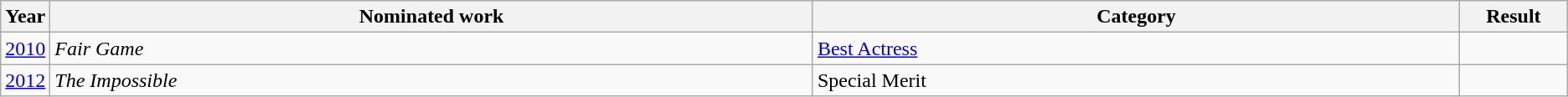<table class=wikitable>
<tr>
<th scope="col" style="width:1em;">Year</th>
<th scope="col" style="width:39em;">Nominated work</th>
<th scope="col" style="width:33em;">Category</th>
<th scope="col" style="width:5em;">Result</th>
</tr>
<tr>
<td><a href='#'>2010</a></td>
<td><em>Fair Game</em></td>
<td><a href='#'>Best Actress</a></td>
<td></td>
</tr>
<tr>
<td><a href='#'>2012</a></td>
<td><em>The Impossible</em></td>
<td>Special Merit</td>
<td></td>
</tr>
</table>
